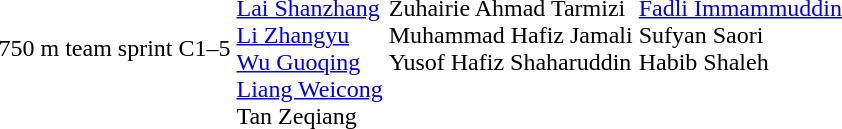<table>
<tr>
<td nowrap>750 m team sprint</td>
<td>C1–5</td>
<td><br><a href='#'>Lai Shanzhang</a><br><a href='#'>Li Zhangyu</a><br><a href='#'>Wu Guoqing</a><br><a href='#'>Liang Weicong</a><br>Tan Zeqiang</td>
<td valign=top nowrap><br>Zuhairie Ahmad Tarmizi<br>Muhammad Hafiz Jamali<br>Yusof Hafiz Shaharuddin</td>
<td valign=top nowrap><br><a href='#'>Fadli Immammuddin</a><br>Sufyan Saori<br>Habib Shaleh</td>
</tr>
</table>
